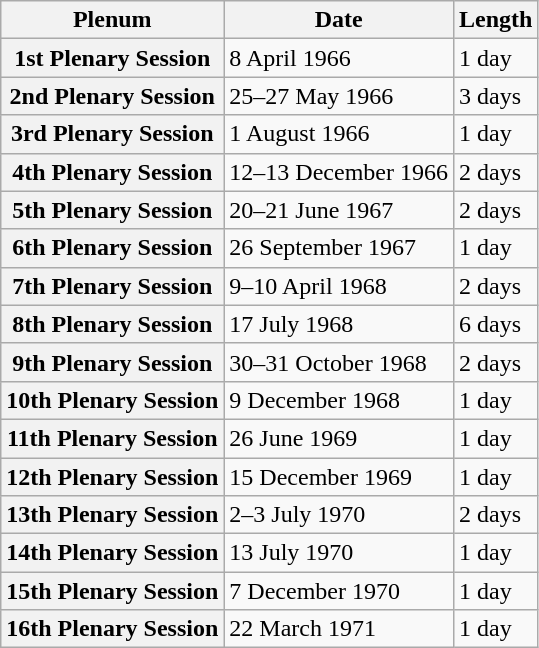<table class="wikitable sortable plainrowheaders">
<tr>
<th scope="col">Plenum</th>
<th scope="col">Date</th>
<th scope="col">Length</th>
</tr>
<tr>
<th scope="row">1st Plenary Session</th>
<td data-sort-value="1">8 April 1966</td>
<td>1 day</td>
</tr>
<tr>
<th scope="row">2nd Plenary Session</th>
<td data-sort-value="2">25–27 May 1966</td>
<td>3 days</td>
</tr>
<tr>
<th scope="row">3rd Plenary Session</th>
<td data-sort-value="3">1 August 1966</td>
<td>1 day</td>
</tr>
<tr>
<th scope="row">4th Plenary Session</th>
<td data-sort-value="4">12–13 December 1966</td>
<td>2 days</td>
</tr>
<tr>
<th scope="row">5th Plenary Session</th>
<td data-sort-value="5">20–21 June 1967</td>
<td>2 days</td>
</tr>
<tr>
<th scope="row">6th Plenary Session</th>
<td data-sort-value="6">26 September 1967</td>
<td>1 day</td>
</tr>
<tr>
<th scope="row">7th Plenary Session</th>
<td data-sort-value="7">9–10 April 1968</td>
<td>2 days</td>
</tr>
<tr>
<th scope="row">8th Plenary Session</th>
<td data-sort-value="8">17 July 1968</td>
<td>6 days</td>
</tr>
<tr>
<th scope="row">9th Plenary Session</th>
<td data-sort-value="9">30–31 October 1968</td>
<td>2 days</td>
</tr>
<tr>
<th scope="row">10th Plenary Session</th>
<td data-sort-value="10">9 December 1968</td>
<td>1 day</td>
</tr>
<tr>
<th scope="row">11th Plenary Session</th>
<td data-sort-value="11">26 June 1969</td>
<td>1 day</td>
</tr>
<tr>
<th scope="row">12th Plenary Session</th>
<td data-sort-value="12">15 December 1969</td>
<td>1 day</td>
</tr>
<tr>
<th scope="row">13th Plenary Session</th>
<td data-sort-value="13">2–3 July 1970</td>
<td>2 days</td>
</tr>
<tr>
<th scope="row">14th Plenary Session</th>
<td data-sort-value="14">13 July 1970</td>
<td>1 day</td>
</tr>
<tr>
<th scope="row">15th Plenary Session</th>
<td data-sort-value="15">7 December 1970</td>
<td>1 day</td>
</tr>
<tr>
<th scope="row">16th Plenary Session</th>
<td data-sort-value="16">22 March 1971</td>
<td>1 day</td>
</tr>
</table>
